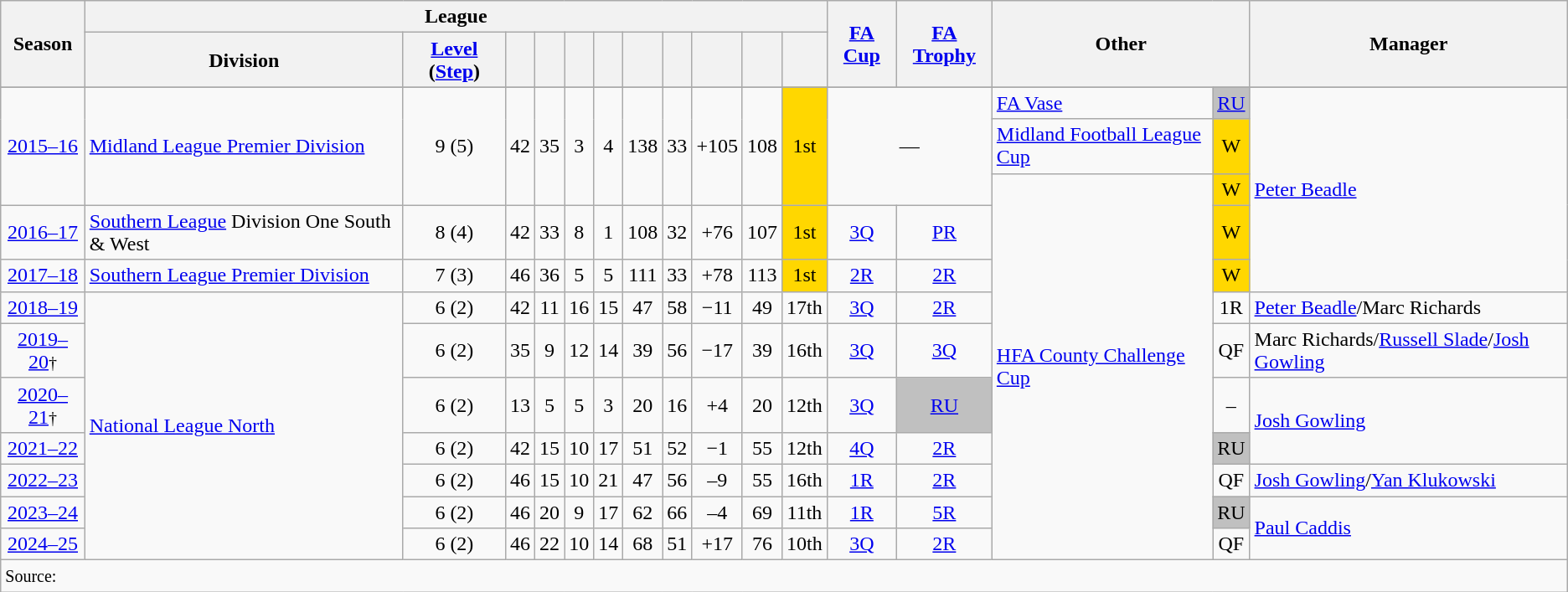<table class="wikitable" style=text-align:center>
<tr>
<th rowspan="2">Season</th>
<th colspan="11">League</th>
<th rowspan="2"><a href='#'>FA Cup</a></th>
<th rowspan="2"><a href='#'>FA Trophy</a></th>
<th rowspan="2" colspan="2">Other</th>
<th rowspan="2">Manager</th>
</tr>
<tr>
<th>Division</th>
<th><a href='#'>Level</a> (<a href='#'>Step</a>)</th>
<th></th>
<th></th>
<th></th>
<th></th>
<th></th>
<th></th>
<th></th>
<th></th>
<th></th>
</tr>
<tr>
</tr>
<tr align="center">
<td rowspan="3"><a href='#'>2015–16</a></td>
<td rowspan="3" style="text-align:left"><a href='#'>Midland League Premier Division</a></td>
<td rowspan="3">9 (5)</td>
<td rowspan="3">42</td>
<td rowspan="3">35</td>
<td rowspan="3">3</td>
<td rowspan="3">4</td>
<td rowspan="3">138</td>
<td rowspan="3">33</td>
<td rowspan="3">+105</td>
<td rowspan="3">108</td>
<td rowspan="3" style="background:gold">1st </td>
<td colspan="2" rowspan="3">—</td>
<td style="text-align:left"><a href='#'>FA Vase</a></td>
<td style="background:silver"><a href='#'>RU</a></td>
<td rowspan="5" style="text-align:left"><a href='#'>Peter Beadle</a></td>
</tr>
<tr>
<td style="text-align:left"><a href='#'>Midland Football League Cup</a></td>
<td style="background:gold">W</td>
</tr>
<tr>
<td rowspan="10" style="text-align:left"><a href='#'>HFA County Challenge Cup</a></td>
<td style="background:gold">W</td>
</tr>
<tr align="center">
<td><a href='#'>2016–17</a></td>
<td style="text-align:left"><a href='#'>Southern League</a> Division One South & West</td>
<td>8 (4)</td>
<td>42</td>
<td>33</td>
<td>8</td>
<td>1</td>
<td>108</td>
<td>32</td>
<td>+76</td>
<td>107</td>
<td style="background:gold">1st </td>
<td><a href='#'>3Q</a></td>
<td><a href='#'>PR</a></td>
<td style="background:gold">W</td>
</tr>
<tr align="center">
<td><a href='#'>2017–18</a></td>
<td style="text-align:left"><a href='#'>Southern League Premier Division</a></td>
<td>7 (3)</td>
<td>46</td>
<td>36</td>
<td>5</td>
<td>5</td>
<td>111</td>
<td>33</td>
<td>+78</td>
<td>113</td>
<td style="background:gold">1st </td>
<td><a href='#'>2R</a></td>
<td><a href='#'>2R</a></td>
<td style="background:gold">W</td>
</tr>
<tr>
<td><a href='#'>2018–19</a></td>
<td rowspan="7" style="text-align:left"><a href='#'>National League North</a></td>
<td>6 (2)</td>
<td>42</td>
<td>11</td>
<td>16</td>
<td>15</td>
<td>47</td>
<td>58</td>
<td>−11</td>
<td>49</td>
<td>17th</td>
<td><a href='#'>3Q</a></td>
<td><a href='#'>2R</a></td>
<td>1R</td>
<td style="text-align:left"><a href='#'>Peter Beadle</a>/Marc Richards</td>
</tr>
<tr>
<td><a href='#'>2019–20</a><small>†</small></td>
<td>6 (2)</td>
<td>35</td>
<td>9</td>
<td>12</td>
<td>14</td>
<td>39</td>
<td>56</td>
<td>−17</td>
<td>39</td>
<td>16th</td>
<td><a href='#'>3Q</a></td>
<td><a href='#'>3Q</a></td>
<td>QF</td>
<td style="text-align:left">Marc Richards/<a href='#'>Russell Slade</a>/<a href='#'>Josh Gowling</a></td>
</tr>
<tr>
<td><a href='#'>2020–21</a><small>†</small></td>
<td>6 (2)</td>
<td>13</td>
<td>5</td>
<td>5</td>
<td>3</td>
<td>20</td>
<td>16</td>
<td>+4</td>
<td>20</td>
<td>12th</td>
<td><a href='#'>3Q</a></td>
<td style="background:silver"><a href='#'>RU</a></td>
<td>–</td>
<td rowspan="2" style="text-align:left"><a href='#'>Josh Gowling</a></td>
</tr>
<tr>
<td><a href='#'>2021–22</a></td>
<td>6 (2)</td>
<td>42</td>
<td>15</td>
<td>10</td>
<td>17</td>
<td>51</td>
<td>52</td>
<td>−1</td>
<td>55</td>
<td>12th</td>
<td><a href='#'>4Q</a></td>
<td><a href='#'>2R</a></td>
<td style="background:silver">RU</td>
</tr>
<tr>
<td><a href='#'>2022–23</a></td>
<td>6 (2)</td>
<td>46</td>
<td>15</td>
<td>10</td>
<td>21</td>
<td>47</td>
<td>56</td>
<td>–9</td>
<td>55</td>
<td>16th</td>
<td><a href='#'>1R</a></td>
<td><a href='#'>2R</a></td>
<td>QF</td>
<td style="text-align:left"><a href='#'>Josh Gowling</a>/<a href='#'>Yan Klukowski</a></td>
</tr>
<tr>
<td><a href='#'>2023–24</a></td>
<td>6 (2)</td>
<td>46</td>
<td>20</td>
<td>9</td>
<td>17</td>
<td>62</td>
<td>66</td>
<td>–4</td>
<td>69</td>
<td>11th</td>
<td><a href='#'>1R</a></td>
<td><a href='#'>5R</a></td>
<td style="background:silver">RU</td>
<td rowspan="2" style="text-align:left"><a href='#'>Paul Caddis</a></td>
</tr>
<tr>
<td><a href='#'>2024–25</a></td>
<td>6 (2)</td>
<td>46</td>
<td>22</td>
<td>10</td>
<td>14</td>
<td>68</td>
<td>51</td>
<td>+17</td>
<td>76</td>
<td>10th</td>
<td><a href='#'>3Q</a></td>
<td><a href='#'>2R</a></td>
<td>QF</td>
</tr>
<tr>
<td colspan="18" align="left"><small>Source: </small></td>
</tr>
</table>
